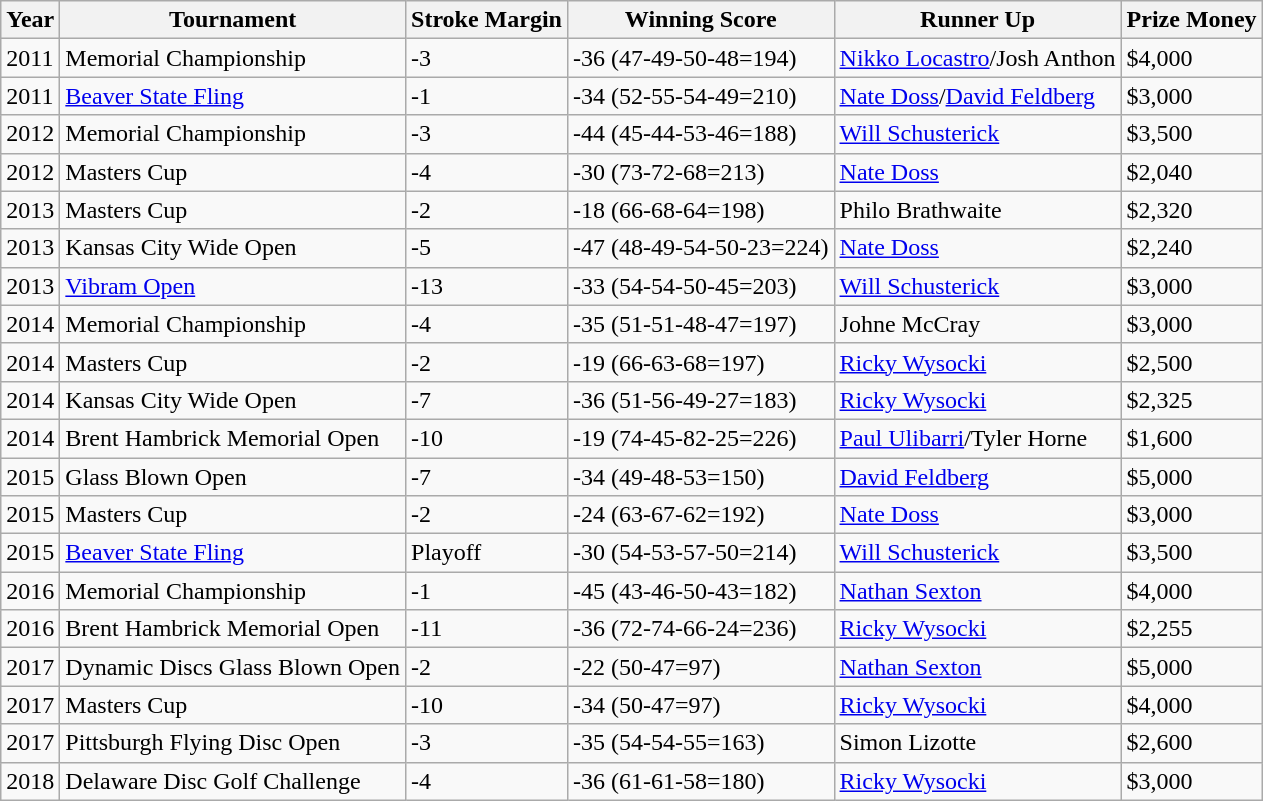<table class="wikitable">
<tr>
<th>Year</th>
<th>Tournament</th>
<th>Stroke Margin</th>
<th>Winning Score</th>
<th>Runner Up</th>
<th>Prize Money</th>
</tr>
<tr>
<td>2011</td>
<td>Memorial Championship</td>
<td>-3</td>
<td>-36 (47-49-50-48=194)</td>
<td><a href='#'>Nikko Locastro</a>/Josh Anthon</td>
<td>$4,000</td>
</tr>
<tr>
<td>2011</td>
<td><a href='#'>Beaver State Fling</a></td>
<td>-1</td>
<td>-34 (52-55-54-49=210)</td>
<td><a href='#'>Nate Doss</a>/<a href='#'>David Feldberg</a></td>
<td>$3,000</td>
</tr>
<tr>
<td>2012</td>
<td>Memorial Championship</td>
<td>-3</td>
<td>-44 (45-44-53-46=188)</td>
<td><a href='#'>Will Schusterick</a></td>
<td>$3,500</td>
</tr>
<tr>
<td>2012</td>
<td>Masters Cup</td>
<td>-4</td>
<td>-30 (73-72-68=213)</td>
<td><a href='#'>Nate Doss</a></td>
<td>$2,040</td>
</tr>
<tr>
<td>2013</td>
<td>Masters Cup</td>
<td>-2</td>
<td>-18 (66-68-64=198)</td>
<td>Philo Brathwaite</td>
<td>$2,320</td>
</tr>
<tr>
<td>2013</td>
<td>Kansas City Wide Open</td>
<td>-5</td>
<td>-47 (48-49-54-50-23=224)</td>
<td><a href='#'>Nate Doss</a></td>
<td>$2,240</td>
</tr>
<tr>
<td>2013</td>
<td><a href='#'>Vibram Open</a></td>
<td>-13</td>
<td>-33 (54-54-50-45=203)</td>
<td><a href='#'>Will Schusterick</a></td>
<td>$3,000</td>
</tr>
<tr>
<td>2014</td>
<td>Memorial Championship</td>
<td>-4</td>
<td>-35 (51-51-48-47=197)</td>
<td>Johne McCray</td>
<td>$3,000</td>
</tr>
<tr>
<td>2014</td>
<td>Masters Cup</td>
<td>-2</td>
<td>-19 (66-63-68=197)</td>
<td><a href='#'>Ricky Wysocki</a></td>
<td>$2,500</td>
</tr>
<tr>
<td>2014</td>
<td>Kansas City Wide Open</td>
<td>-7</td>
<td>-36 (51-56-49-27=183)</td>
<td><a href='#'>Ricky Wysocki</a></td>
<td>$2,325</td>
</tr>
<tr>
<td>2014</td>
<td>Brent Hambrick Memorial Open</td>
<td>-10</td>
<td>-19 (74-45-82-25=226)</td>
<td><a href='#'>Paul Ulibarri</a>/Tyler Horne</td>
<td>$1,600</td>
</tr>
<tr>
<td>2015</td>
<td>Glass Blown Open</td>
<td>-7</td>
<td>-34 (49-48-53=150)</td>
<td><a href='#'>David Feldberg</a></td>
<td>$5,000</td>
</tr>
<tr>
<td>2015</td>
<td>Masters Cup</td>
<td>-2</td>
<td>-24 (63-67-62=192)</td>
<td><a href='#'>Nate Doss</a></td>
<td>$3,000</td>
</tr>
<tr>
<td>2015</td>
<td><a href='#'>Beaver State Fling</a></td>
<td>Playoff</td>
<td>-30 (54-53-57-50=214)</td>
<td><a href='#'>Will Schusterick</a></td>
<td>$3,500</td>
</tr>
<tr>
<td>2016</td>
<td>Memorial Championship</td>
<td>-1</td>
<td>-45 (43-46-50-43=182)</td>
<td><a href='#'>Nathan Sexton</a></td>
<td>$4,000</td>
</tr>
<tr>
<td>2016</td>
<td>Brent Hambrick Memorial Open</td>
<td>-11</td>
<td>-36 (72-74-66-24=236)</td>
<td><a href='#'>Ricky Wysocki</a></td>
<td>$2,255</td>
</tr>
<tr>
<td>2017</td>
<td>Dynamic Discs Glass Blown Open</td>
<td>-2</td>
<td>-22 (50-47=97)</td>
<td><a href='#'>Nathan Sexton</a></td>
<td>$5,000</td>
</tr>
<tr>
<td>2017</td>
<td>Masters Cup</td>
<td>-10</td>
<td>-34 (50-47=97)</td>
<td><a href='#'>Ricky Wysocki</a></td>
<td>$4,000</td>
</tr>
<tr>
<td>2017</td>
<td>Pittsburgh Flying Disc Open</td>
<td>-3</td>
<td>-35 (54-54-55=163)</td>
<td>Simon Lizotte</td>
<td>$2,600</td>
</tr>
<tr>
<td>2018</td>
<td>Delaware Disc Golf Challenge</td>
<td>-4</td>
<td>-36 (61-61-58=180)</td>
<td><a href='#'>Ricky Wysocki</a></td>
<td>$3,000</td>
</tr>
</table>
